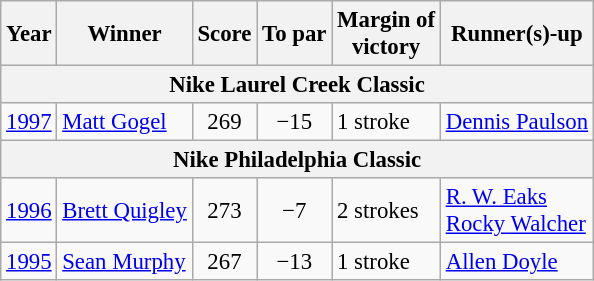<table class="wikitable" style="font-size:95%">
<tr>
<th>Year</th>
<th>Winner</th>
<th>Score</th>
<th>To par</th>
<th>Margin of<br>victory</th>
<th>Runner(s)-up</th>
</tr>
<tr>
<th colspan=6>Nike Laurel Creek Classic</th>
</tr>
<tr>
<td><a href='#'>1997</a></td>
<td> <a href='#'>Matt Gogel</a></td>
<td align=center>269</td>
<td align=center>−15</td>
<td>1 stroke</td>
<td> <a href='#'>Dennis Paulson</a></td>
</tr>
<tr>
<th colspan=6>Nike Philadelphia Classic</th>
</tr>
<tr>
<td><a href='#'>1996</a></td>
<td> <a href='#'>Brett Quigley</a></td>
<td align=center>273</td>
<td align=center>−7</td>
<td>2 strokes</td>
<td> <a href='#'>R. W. Eaks</a><br> <a href='#'>Rocky Walcher</a></td>
</tr>
<tr>
<td><a href='#'>1995</a></td>
<td> <a href='#'>Sean Murphy</a></td>
<td align=center>267</td>
<td align=center>−13</td>
<td>1 stroke</td>
<td> <a href='#'>Allen Doyle</a></td>
</tr>
</table>
